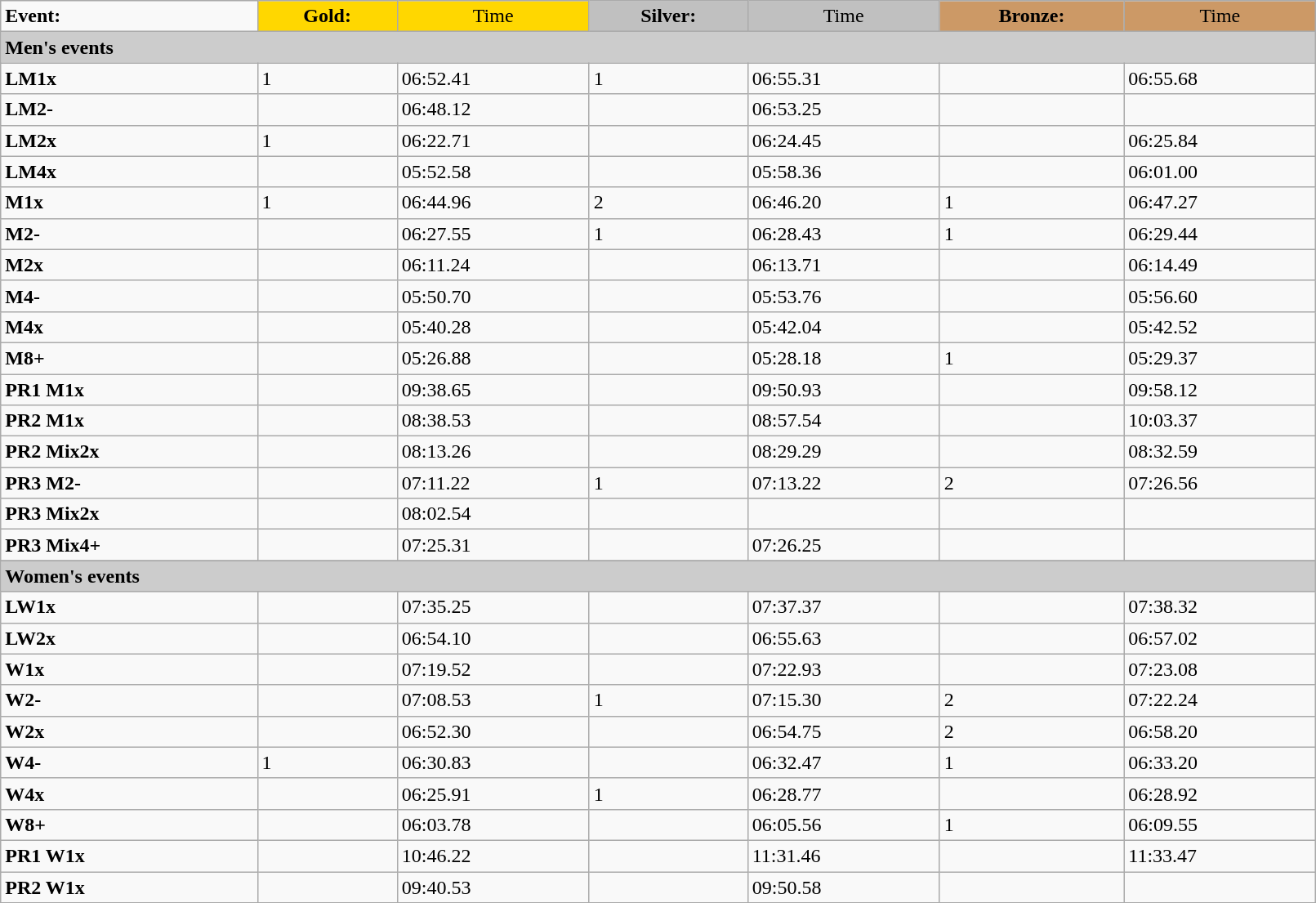<table class="wikitable" width=85%>
<tr>
<td><strong>Event:</strong></td>
<td style="text-align:center;background-color:gold;"><strong>Gold:</strong></td>
<td style="text-align:center;background-color:gold;">Time</td>
<td style="text-align:center;background-color:silver;"><strong>Silver:</strong></td>
<td style="text-align:center;background-color:silver;">Time</td>
<td style="text-align:center;background-color:#CC9966;"><strong>Bronze:</strong></td>
<td style="text-align:center;background-color:#CC9966;">Time</td>
</tr>
<tr bgcolor="#cccccc">
<td colspan=7><strong>Men's events</strong></td>
</tr>
<tr>
<td><strong>LM1x</strong></td>
<td> 1</td>
<td>06:52.41</td>
<td> 1</td>
<td>06:55.31</td>
<td></td>
<td>06:55.68</td>
</tr>
<tr>
<td><strong>LM2-</strong></td>
<td></td>
<td>06:48.12</td>
<td></td>
<td>06:53.25</td>
<td></td>
<td></td>
</tr>
<tr>
<td><strong>LM2x</strong></td>
<td> 1</td>
<td>06:22.71</td>
<td></td>
<td>06:24.45</td>
<td></td>
<td>06:25.84</td>
</tr>
<tr>
<td><strong>LM4x</strong></td>
<td></td>
<td>05:52.58</td>
<td></td>
<td>05:58.36</td>
<td></td>
<td>06:01.00</td>
</tr>
<tr>
<td><strong>M1x </strong></td>
<td> 1</td>
<td>06:44.96</td>
<td> 2</td>
<td>06:46.20</td>
<td> 1</td>
<td>06:47.27</td>
</tr>
<tr>
<td><strong>M2- </strong></td>
<td></td>
<td>06:27.55</td>
<td> 1</td>
<td>06:28.43</td>
<td> 1</td>
<td>06:29.44</td>
</tr>
<tr>
<td><strong>M2x </strong></td>
<td></td>
<td>06:11.24</td>
<td></td>
<td>06:13.71</td>
<td></td>
<td>06:14.49</td>
</tr>
<tr>
<td><strong>M4-</strong></td>
<td></td>
<td>05:50.70</td>
<td></td>
<td>05:53.76</td>
<td></td>
<td>05:56.60</td>
</tr>
<tr>
<td><strong>M4x</strong></td>
<td></td>
<td>05:40.28</td>
<td></td>
<td>05:42.04</td>
<td></td>
<td>05:42.52</td>
</tr>
<tr>
<td><strong>M8+</strong></td>
<td></td>
<td>05:26.88</td>
<td></td>
<td>05:28.18</td>
<td> 1</td>
<td>05:29.37</td>
</tr>
<tr>
<td><strong>PR1 M1x</strong></td>
<td></td>
<td>09:38.65</td>
<td></td>
<td>09:50.93</td>
<td></td>
<td>09:58.12</td>
</tr>
<tr>
<td><strong>PR2 M1x</strong></td>
<td></td>
<td>08:38.53</td>
<td></td>
<td>08:57.54</td>
<td></td>
<td>10:03.37</td>
</tr>
<tr>
<td><strong>PR2 Mix2x</strong></td>
<td></td>
<td>08:13.26</td>
<td></td>
<td>08:29.29</td>
<td></td>
<td>08:32.59</td>
</tr>
<tr>
<td><strong>PR3 M2-</strong></td>
<td></td>
<td>07:11.22</td>
<td> 1</td>
<td>07:13.22</td>
<td> 2</td>
<td>07:26.56</td>
</tr>
<tr>
<td><strong>PR3 Mix2x</strong></td>
<td></td>
<td>08:02.54</td>
<td></td>
<td></td>
<td></td>
<td></td>
</tr>
<tr>
<td><strong>PR3 Mix4+</strong></td>
<td></td>
<td>07:25.31</td>
<td></td>
<td>07:26.25</td>
<td></td>
<td></td>
</tr>
<tr>
</tr>
<tr bgcolor="#cccccc">
<td colspan=7><strong>Women's events</strong></td>
</tr>
<tr>
<td><strong>LW1x</strong></td>
<td></td>
<td>07:35.25</td>
<td></td>
<td>07:37.37</td>
<td></td>
<td>07:38.32</td>
</tr>
<tr>
<td><strong>LW2x</strong></td>
<td></td>
<td>06:54.10</td>
<td></td>
<td>06:55.63</td>
<td></td>
<td>06:57.02</td>
</tr>
<tr>
<td><strong>W1x</strong></td>
<td></td>
<td>07:19.52</td>
<td></td>
<td>07:22.93</td>
<td></td>
<td>07:23.08</td>
</tr>
<tr>
<td><strong>W2-</strong></td>
<td></td>
<td>07:08.53</td>
<td> 1</td>
<td>07:15.30</td>
<td> 2</td>
<td>07:22.24</td>
</tr>
<tr>
<td><strong>W2x</strong></td>
<td></td>
<td>06:52.30</td>
<td></td>
<td>06:54.75</td>
<td> 2</td>
<td>06:58.20</td>
</tr>
<tr>
<td><strong>W4-</strong></td>
<td> 1</td>
<td>06:30.83</td>
<td></td>
<td>06:32.47</td>
<td> 1</td>
<td>06:33.20</td>
</tr>
<tr>
<td><strong>W4x</strong></td>
<td></td>
<td>06:25.91</td>
<td> 1</td>
<td>06:28.77</td>
<td></td>
<td>06:28.92</td>
</tr>
<tr>
<td><strong>W8+</strong></td>
<td></td>
<td>06:03.78</td>
<td></td>
<td>06:05.56</td>
<td> 1</td>
<td>06:09.55</td>
</tr>
<tr>
<td><strong>PR1 W1x</strong></td>
<td></td>
<td>10:46.22</td>
<td></td>
<td>11:31.46</td>
<td></td>
<td>11:33.47</td>
</tr>
<tr>
<td><strong>PR2 W1x</strong></td>
<td></td>
<td>09:40.53</td>
<td></td>
<td>09:50.58</td>
<td></td>
<td></td>
</tr>
<tr>
</tr>
<tr>
</tr>
</table>
